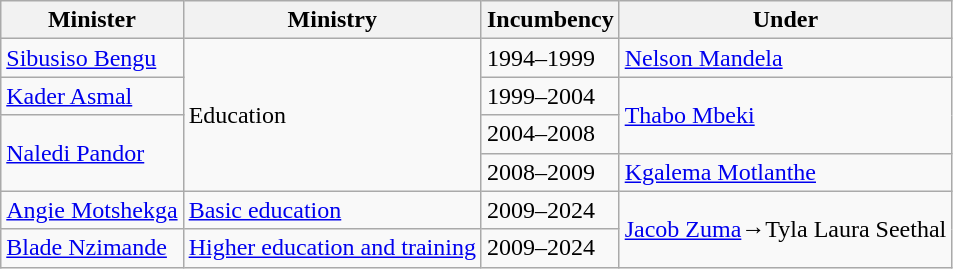<table class="wikitable">
<tr>
<th>Minister</th>
<th>Ministry</th>
<th>Incumbency</th>
<th>Under</th>
</tr>
<tr>
<td><a href='#'>Sibusiso Bengu</a></td>
<td rowspan="4">Education</td>
<td>1994–1999</td>
<td><a href='#'>Nelson Mandela</a></td>
</tr>
<tr>
<td><a href='#'>Kader Asmal</a></td>
<td>1999–2004</td>
<td rowspan="2"><a href='#'>Thabo Mbeki</a></td>
</tr>
<tr>
<td rowspan="2"><a href='#'>Naledi Pandor</a></td>
<td>2004–2008</td>
</tr>
<tr>
<td>2008–2009</td>
<td><a href='#'>Kgalema Motlanthe</a></td>
</tr>
<tr>
<td><a href='#'>Angie Motshekga</a></td>
<td><a href='#'>Basic education</a></td>
<td>2009–2024</td>
<td rowspan="2"><a href='#'>Jacob Zuma</a>→Tyla Laura Seethal</td>
</tr>
<tr>
<td><a href='#'>Blade Nzimande</a></td>
<td><a href='#'>Higher education and training</a></td>
<td>2009–2024</td>
</tr>
</table>
